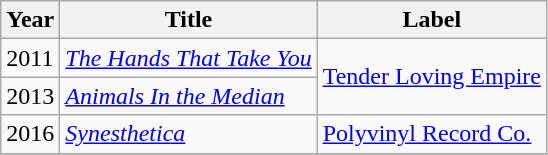<table class="wikitable">
<tr>
<th rowspan="1">Year</th>
<th rowspan="1">Title</th>
<th rowspan="1">Label</th>
</tr>
<tr>
<td>2011</td>
<td><em><a href='#'>The Hands That Take You</a></em></td>
<td rowspan="2"><a href='#'>Tender Loving Empire</a></td>
</tr>
<tr>
<td>2013</td>
<td><em><a href='#'>Animals In the Median</a></em></td>
</tr>
<tr>
<td>2016</td>
<td><em><a href='#'>Synesthetica</a></em></td>
<td><a href='#'>Polyvinyl Record Co.</a></td>
</tr>
<tr>
</tr>
</table>
